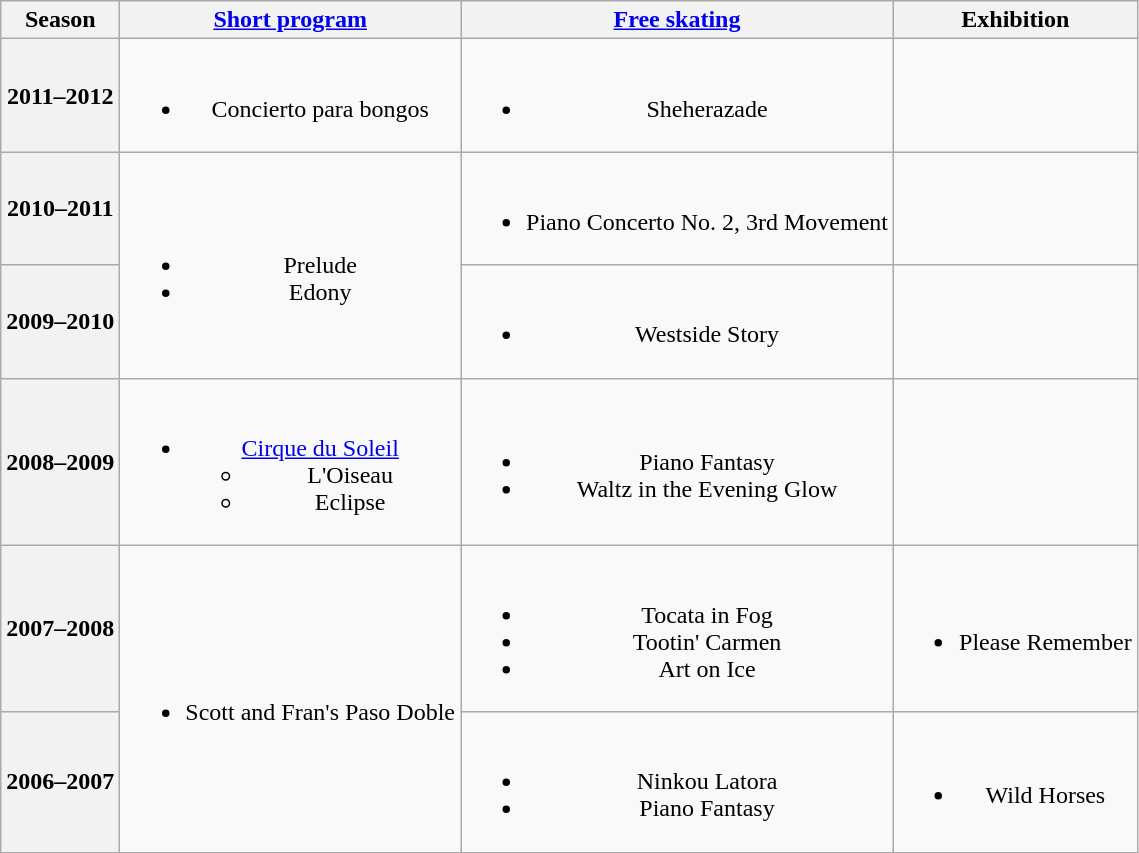<table class="wikitable" style="text-align:center">
<tr>
<th>Season</th>
<th><a href='#'>Short program</a></th>
<th><a href='#'>Free skating</a></th>
<th>Exhibition</th>
</tr>
<tr>
<th>2011–2012 <br> </th>
<td><br><ul><li>Concierto para bongos <br></li></ul></td>
<td><br><ul><li>Sheherazade <br></li></ul></td>
<td></td>
</tr>
<tr>
<th>2010–2011 <br> </th>
<td rowspan=2><br><ul><li>Prelude <br></li><li>Edony <br></li></ul></td>
<td><br><ul><li>Piano Concerto No. 2, 3rd Movement <br></li></ul></td>
<td></td>
</tr>
<tr>
<th>2009–2010 <br> </th>
<td><br><ul><li>Westside Story <br></li></ul></td>
<td></td>
</tr>
<tr>
<th>2008–2009 <br> </th>
<td><br><ul><li><a href='#'>Cirque du Soleil</a> <br><ul><li>L'Oiseau</li><li>Eclipse</li></ul></li></ul></td>
<td><br><ul><li>Piano Fantasy <br></li><li>Waltz in the Evening Glow <br></li></ul></td>
<td></td>
</tr>
<tr>
<th>2007–2008 <br> </th>
<td rowspan=2><br><ul><li>Scott and Fran's Paso Doble <br></li></ul></td>
<td><br><ul><li>Tocata in Fog <br></li><li>Tootin' Carmen <br></li><li>Art on Ice <br></li></ul></td>
<td><br><ul><li>Please Remember <br></li></ul></td>
</tr>
<tr>
<th>2006–2007 <br> </th>
<td><br><ul><li>Ninkou Latora <br></li><li>Piano Fantasy <br></li></ul></td>
<td><br><ul><li>Wild Horses <br></li></ul></td>
</tr>
</table>
